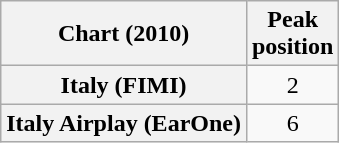<table class="wikitable sortable plainrowheaders" style="text-align:center;">
<tr>
<th>Chart (2010)</th>
<th>Peak<br>position</th>
</tr>
<tr>
<th scope="row">Italy (FIMI)</th>
<td>2</td>
</tr>
<tr>
<th scope="row">Italy Airplay (EarOne)</th>
<td>6</td>
</tr>
</table>
